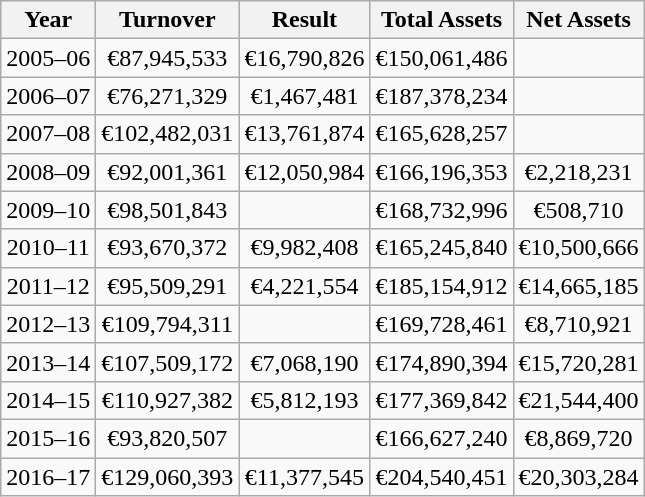<table class="wikitable sortable" style="text-align:center;">
<tr>
<th>Year</th>
<th>Turnover</th>
<th>Result</th>
<th>Total Assets</th>
<th>Net Assets</th>
</tr>
<tr>
<td>2005–06</td>
<td>€87,945,533</td>
<td>€16,790,826</td>
<td>€150,061,486</td>
<td></td>
</tr>
<tr>
<td>2006–07</td>
<td> €76,271,329</td>
<td> €1,467,481</td>
<td> €187,378,234</td>
<td> </td>
</tr>
<tr>
<td>2007–08</td>
<td> €102,482,031</td>
<td> €13,761,874</td>
<td> €165,628,257</td>
<td> </td>
</tr>
<tr>
<td>2008–09</td>
<td> €92,001,361</td>
<td> €12,050,984</td>
<td> €166,196,353</td>
<td> €2,218,231</td>
</tr>
<tr>
<td>2009–10</td>
<td> €98,501,843</td>
<td> </td>
<td> €168,732,996</td>
<td> €508,710</td>
</tr>
<tr>
<td>2010–11</td>
<td> €93,670,372</td>
<td> €9,982,408</td>
<td> €165,245,840</td>
<td> €10,500,666</td>
</tr>
<tr>
<td>2011–12</td>
<td> €95,509,291</td>
<td> €4,221,554</td>
<td> €185,154,912</td>
<td> €14,665,185</td>
</tr>
<tr>
<td>2012–13</td>
<td> €109,794,311</td>
<td> </td>
<td> €169,728,461</td>
<td> €8,710,921</td>
</tr>
<tr>
<td>2013–14</td>
<td> €107,509,172</td>
<td> €7,068,190</td>
<td> €174,890,394</td>
<td> €15,720,281</td>
</tr>
<tr>
<td>2014–15</td>
<td> €110,927,382</td>
<td> €5,812,193</td>
<td> €177,369,842</td>
<td> €21,544,400</td>
</tr>
<tr>
<td>2015–16</td>
<td> €93,820,507</td>
<td> </td>
<td> €166,627,240</td>
<td> €8,869,720</td>
</tr>
<tr>
<td>2016–17</td>
<td> €129,060,393</td>
<td> €11,377,545</td>
<td> €204,540,451</td>
<td> €20,303,284</td>
</tr>
</table>
